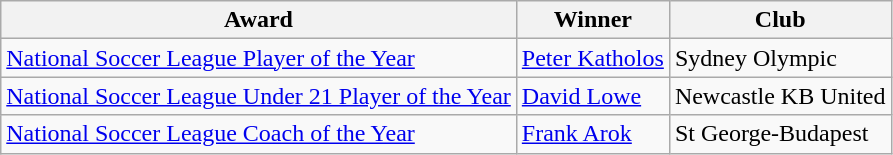<table class="wikitable">
<tr>
<th>Award</th>
<th>Winner</th>
<th>Club</th>
</tr>
<tr>
<td><a href='#'>National Soccer League Player of the Year</a></td>
<td> <a href='#'>Peter Katholos</a></td>
<td>Sydney Olympic</td>
</tr>
<tr>
<td><a href='#'>National Soccer League Under 21 Player of the Year</a></td>
<td> <a href='#'>David Lowe</a></td>
<td>Newcastle KB United</td>
</tr>
<tr>
<td><a href='#'>National Soccer League Coach of the Year</a></td>
<td> <a href='#'>Frank Arok</a></td>
<td>St George-Budapest</td>
</tr>
</table>
